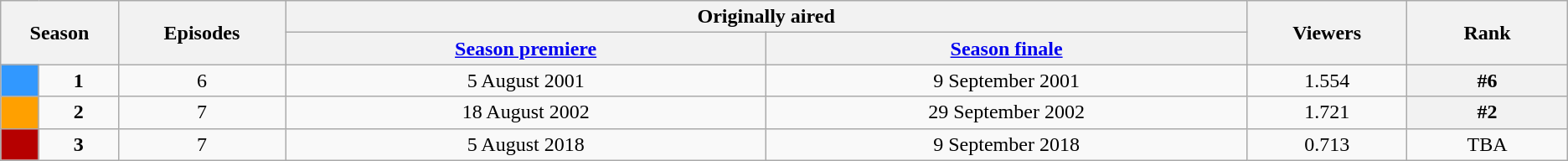<table class="wikitable">
<tr>
<th colspan="2" rowspan="2" width=3%>Season</th>
<th rowspan="2" width=5%>Episodes</th>
<th colspan="2">Originally aired</th>
<th rowspan="2" width=5%>Viewers<br></th>
<th rowspan="2" width=5%>Rank</th>
</tr>
<tr>
<th width=15%><a href='#'>Season premiere</a></th>
<th width=15%><a href='#'>Season finale</a></th>
</tr>
<tr>
<td bgcolor="3198FF" height="10px"></td>
<td align="center"><strong>1</strong></td>
<td align="center">6</td>
<td align="center">5 August 2001</td>
<td align="center">9 September 2001</td>
<td align="center">1.554</td>
<th align="center">#6</th>
</tr>
<tr>
<td bgcolor="FFA000" height="10px"></td>
<td align="center"><strong>2</strong></td>
<td align="center">7</td>
<td align="center">18 August 2002</td>
<td align="center">29 September 2002</td>
<td align="center">1.721</td>
<th align="center">#2</th>
</tr>
<tr>
<td bgcolor="B60000" height="10px"></td>
<td align="center"><strong>3</strong></td>
<td align="center">7</td>
<td align="center">5 August 2018</td>
<td align="center">9 September 2018</td>
<td align="center">0.713</td>
<td align="center">TBA</td>
</tr>
</table>
